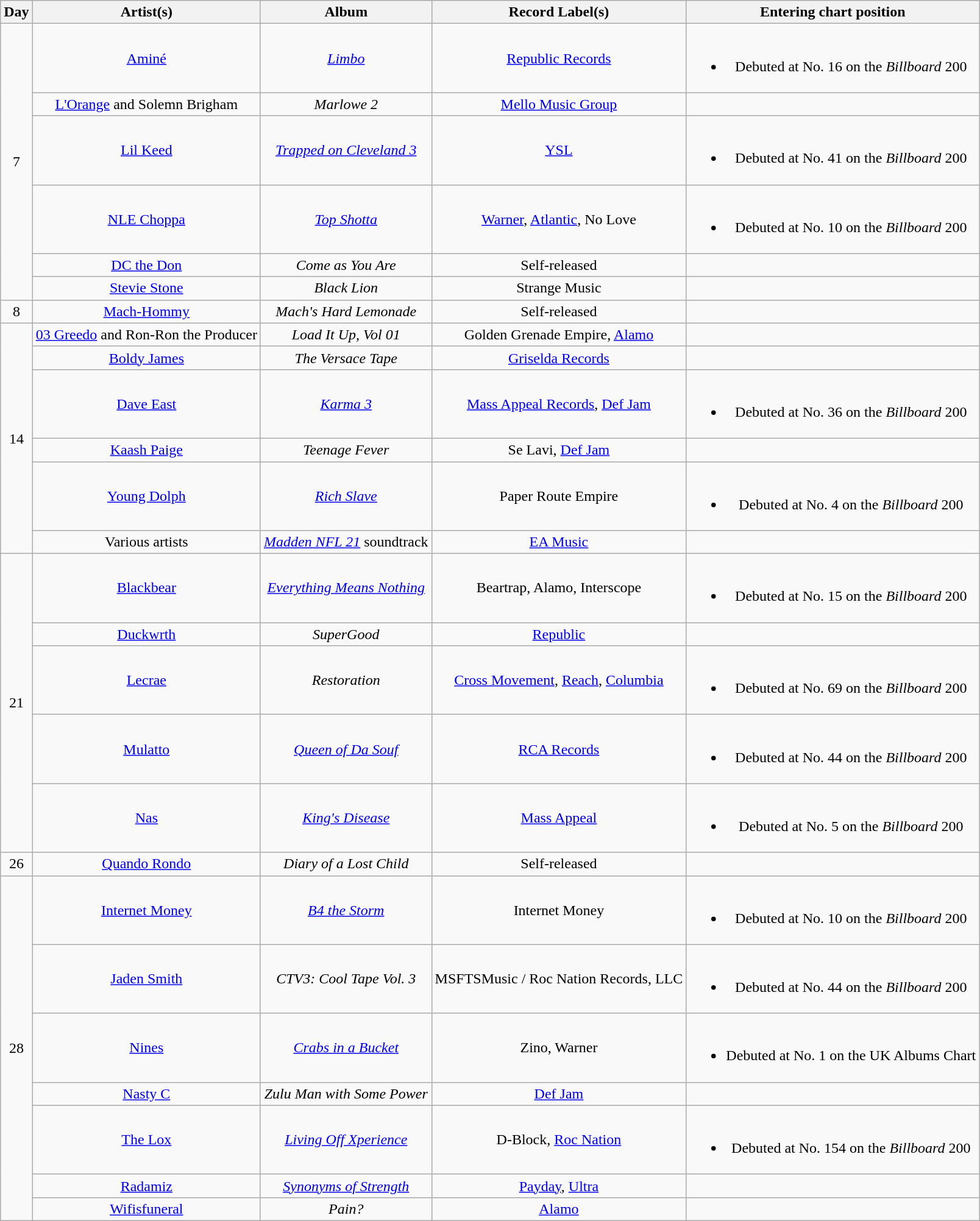<table class="wikitable" style="text-align:center;">
<tr>
<th>Day</th>
<th>Artist(s)</th>
<th>Album</th>
<th>Record Label(s)</th>
<th>Entering chart position</th>
</tr>
<tr>
<td rowspan="6">7</td>
<td><a href='#'>Aminé</a></td>
<td><em><a href='#'>Limbo</a></em></td>
<td><a href='#'>Republic Records</a></td>
<td><br><ul><li>Debuted at No. 16 on the <em>Billboard</em> 200</li></ul></td>
</tr>
<tr>
<td><a href='#'>L'Orange</a> and Solemn Brigham</td>
<td><em>Marlowe 2</em></td>
<td><a href='#'>Mello Music Group</a></td>
<td></td>
</tr>
<tr>
<td><a href='#'>Lil Keed</a></td>
<td><em><a href='#'>Trapped on Cleveland 3</a></em></td>
<td><a href='#'>YSL</a></td>
<td><br><ul><li>Debuted at No. 41 on the <em>Billboard</em> 200</li></ul></td>
</tr>
<tr>
<td><a href='#'>NLE Choppa</a></td>
<td><em><a href='#'>Top Shotta</a></em></td>
<td><a href='#'>Warner</a>, <a href='#'>Atlantic</a>, No Love</td>
<td><br><ul><li>Debuted at No. 10 on the <em>Billboard</em> 200</li></ul></td>
</tr>
<tr>
<td><a href='#'>DC the Don</a></td>
<td><em>Come as You Are</em></td>
<td>Self-released</td>
<td></td>
</tr>
<tr>
<td><a href='#'>Stevie Stone</a></td>
<td><em>Black Lion</em></td>
<td>Strange Music</td>
<td></td>
</tr>
<tr>
<td>8</td>
<td><a href='#'>Mach-Hommy</a></td>
<td><em>Mach's Hard Lemonade</em></td>
<td>Self-released</td>
<td></td>
</tr>
<tr>
<td rowspan="6">14</td>
<td><a href='#'>03 Greedo</a> and Ron-Ron the Producer</td>
<td><em>Load It Up, Vol 01</em></td>
<td>Golden Grenade Empire, <a href='#'>Alamo</a></td>
<td></td>
</tr>
<tr>
<td><a href='#'>Boldy James</a></td>
<td><em>The Versace Tape</em></td>
<td><a href='#'>Griselda Records</a></td>
<td></td>
</tr>
<tr>
<td><a href='#'>Dave East</a></td>
<td><em><a href='#'>Karma 3</a></em></td>
<td><a href='#'>Mass Appeal Records</a>, <a href='#'>Def Jam</a></td>
<td><br><ul><li>Debuted at No. 36 on the <em>Billboard</em> 200</li></ul></td>
</tr>
<tr>
<td><a href='#'>Kaash Paige</a></td>
<td><em>Teenage Fever</em></td>
<td>Se Lavi, <a href='#'>Def Jam</a></td>
<td></td>
</tr>
<tr>
<td><a href='#'>Young Dolph</a></td>
<td><em><a href='#'>Rich Slave</a></em></td>
<td>Paper Route Empire</td>
<td><br><ul><li>Debuted at No. 4 on the <em>Billboard</em> 200</li></ul></td>
</tr>
<tr>
<td>Various artists</td>
<td><em><a href='#'>Madden NFL 21</a></em> soundtrack</td>
<td><a href='#'>EA Music</a></td>
<td></td>
</tr>
<tr>
<td rowspan="5">21</td>
<td><a href='#'>Blackbear</a></td>
<td><em><a href='#'>Everything Means Nothing</a></em></td>
<td>Beartrap, Alamo, Interscope</td>
<td><br><ul><li>Debuted at No. 15 on the <em>Billboard</em> 200</li></ul></td>
</tr>
<tr>
<td><a href='#'>Duckwrth</a></td>
<td><em>SuperGood</em></td>
<td><a href='#'>Republic</a></td>
<td></td>
</tr>
<tr>
<td><a href='#'>Lecrae</a></td>
<td><em>Restoration</em></td>
<td><a href='#'>Cross Movement</a>, <a href='#'>Reach</a>, <a href='#'>Columbia</a></td>
<td><br><ul><li>Debuted at No. 69 on the <em>Billboard</em> 200</li></ul></td>
</tr>
<tr>
<td><a href='#'>Mulatto</a></td>
<td><em><a href='#'>Queen of Da Souf</a></em></td>
<td><a href='#'>RCA Records</a></td>
<td><br><ul><li>Debuted at No. 44 on the <em>Billboard</em> 200</li></ul></td>
</tr>
<tr>
<td><a href='#'>Nas</a></td>
<td><em><a href='#'>King's Disease</a></em></td>
<td><a href='#'>Mass Appeal</a></td>
<td><br><ul><li>Debuted at No. 5 on the <em>Billboard</em> 200</li></ul></td>
</tr>
<tr>
<td>26</td>
<td><a href='#'>Quando Rondo</a></td>
<td><em>Diary of a Lost Child</em></td>
<td>Self-released</td>
<td></td>
</tr>
<tr>
<td rowspan="7">28</td>
<td><a href='#'>Internet Money</a></td>
<td><em><a href='#'>B4 the Storm</a></em></td>
<td>Internet Money</td>
<td><br><ul><li>Debuted at No. 10 on the <em>Billboard</em> 200</li></ul></td>
</tr>
<tr>
<td><a href='#'>Jaden Smith</a></td>
<td><em>CTV3: Cool Tape Vol. 3</em></td>
<td>MSFTSMusic / Roc Nation Records, LLC</td>
<td><br><ul><li>Debuted at No. 44 on the <em>Billboard</em> 200</li></ul></td>
</tr>
<tr>
<td><a href='#'>Nines</a></td>
<td><em><a href='#'>Crabs in a Bucket</a></em></td>
<td>Zino, Warner</td>
<td><br><ul><li>Debuted at No. 1 on the UK Albums Chart</li></ul></td>
</tr>
<tr>
<td><a href='#'>Nasty C</a></td>
<td><em>Zulu Man with Some Power</em></td>
<td><a href='#'>Def Jam</a></td>
<td></td>
</tr>
<tr>
<td><a href='#'>The Lox</a></td>
<td><em><a href='#'>Living Off Xperience</a></em></td>
<td>D-Block, <a href='#'>Roc Nation</a></td>
<td><br><ul><li>Debuted at No. 154 on the <em>Billboard</em> 200</li></ul></td>
</tr>
<tr>
<td><a href='#'>Radamiz</a></td>
<td><em><a href='#'>Synonyms of Strength</a></em></td>
<td><a href='#'>Payday</a>, <a href='#'>Ultra</a></td>
<td></td>
</tr>
<tr>
<td><a href='#'>Wifisfuneral</a></td>
<td><em>Pain?</em></td>
<td><a href='#'>Alamo</a></td>
<td></td>
</tr>
</table>
